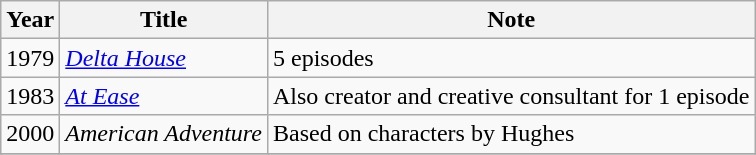<table class="wikitable sortable">
<tr>
<th scope="col">Year</th>
<th scope="col">Title</th>
<th scope="col">Note</th>
</tr>
<tr>
<td>1979</td>
<td scope="row"><em><a href='#'>Delta House</a></em></td>
<td>5 episodes</td>
</tr>
<tr>
<td>1983</td>
<td scope="row"><em><a href='#'>At Ease</a></em></td>
<td>Also creator and creative consultant for 1 episode</td>
</tr>
<tr>
<td>2000</td>
<td scope="row"><em>American Adventure</em></td>
<td>Based on characters by Hughes</td>
</tr>
<tr>
</tr>
</table>
